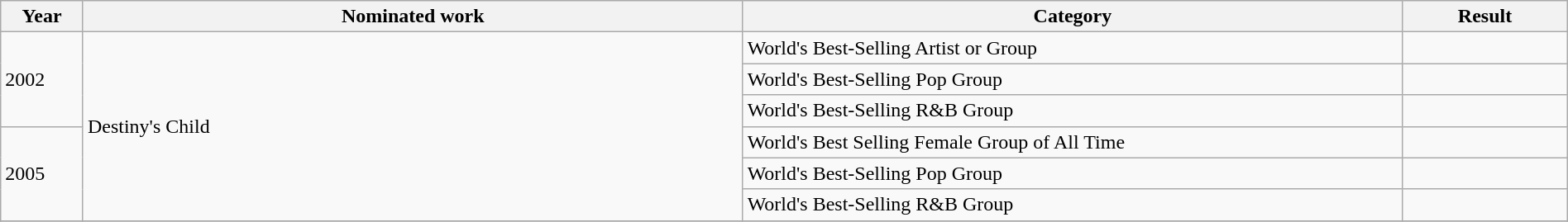<table class="wikitable" width="100%">
<tr>
<th width="5%">Year</th>
<th width="40%">Nominated work</th>
<th width="40%">Category</th>
<th width="10%">Result</th>
</tr>
<tr>
<td rowspan="3">2002</td>
<td rowspan="6">Destiny's Child</td>
<td>World's Best-Selling Artist or Group</td>
<td></td>
</tr>
<tr>
<td>World's Best-Selling Pop Group</td>
<td></td>
</tr>
<tr>
<td>World's Best-Selling R&B Group</td>
<td></td>
</tr>
<tr>
<td rowspan="3">2005</td>
<td>World's Best Selling Female Group of All Time</td>
<td></td>
</tr>
<tr>
<td>World's Best-Selling Pop Group</td>
<td></td>
</tr>
<tr>
<td>World's Best-Selling R&B Group</td>
<td></td>
</tr>
<tr>
</tr>
</table>
